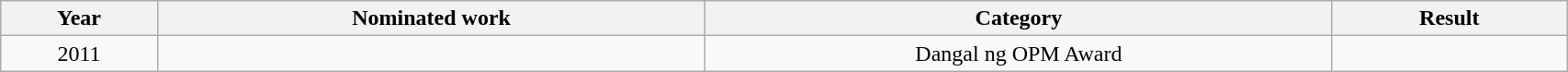<table width="90%" class="wikitable sortable">
<tr>
<th width="10%">Year</th>
<th width="35%">Nominated work</th>
<th width="40%">Category</th>
<th width="15%">Result</th>
</tr>
<tr>
<td align="center">2011</td>
<td align="center"></td>
<td align="center">Dangal ng OPM Award</td>
<td></td>
</tr>
</table>
